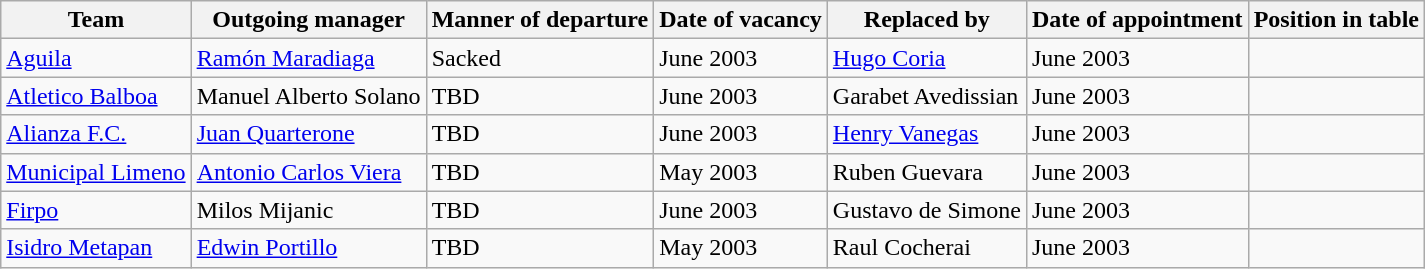<table class="wikitable">
<tr>
<th>Team</th>
<th>Outgoing manager</th>
<th>Manner of departure</th>
<th>Date of vacancy</th>
<th>Replaced by</th>
<th>Date of appointment</th>
<th>Position in table</th>
</tr>
<tr>
<td><a href='#'>Aguila</a></td>
<td> <a href='#'>Ramón Maradiaga</a></td>
<td>Sacked</td>
<td>June 2003</td>
<td> <a href='#'>Hugo Coria</a></td>
<td>June 2003</td>
<td></td>
</tr>
<tr>
<td><a href='#'>Atletico Balboa</a></td>
<td> Manuel Alberto Solano</td>
<td>TBD</td>
<td>June 2003</td>
<td>  Garabet Avedissian</td>
<td>June 2003</td>
<td></td>
</tr>
<tr>
<td><a href='#'>Alianza F.C.</a></td>
<td> <a href='#'>Juan Quarterone</a></td>
<td>TBD</td>
<td>June 2003</td>
<td> <a href='#'>Henry Vanegas</a></td>
<td>June 2003</td>
<td></td>
</tr>
<tr>
<td><a href='#'>Municipal Limeno</a></td>
<td> <a href='#'>Antonio Carlos Viera</a></td>
<td>TBD</td>
<td>May 2003</td>
<td> Ruben Guevara</td>
<td>June 2003</td>
<td></td>
</tr>
<tr>
<td><a href='#'>Firpo</a></td>
<td> Milos Mijanic</td>
<td>TBD</td>
<td>June 2003</td>
<td> Gustavo de Simone</td>
<td>June 2003</td>
<td></td>
</tr>
<tr>
<td><a href='#'>Isidro Metapan</a></td>
<td> <a href='#'>Edwin Portillo</a></td>
<td>TBD</td>
<td>May 2003</td>
<td> Raul Cocherai</td>
<td>June 2003</td>
<td></td>
</tr>
</table>
